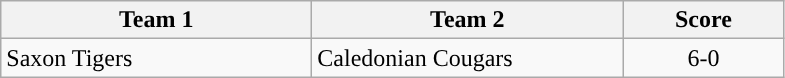<table class="wikitable" style="text-align:centre;">
<tr>
<th width=200>Team 1</th>
<th width=200>Team 2</th>
<th width=100>Score</th>
</tr>
<tr>
<td>Saxon Tigers</td>
<td>Caledonian Cougars</td>
<td align=center>6-0</td>
</tr>
</table>
